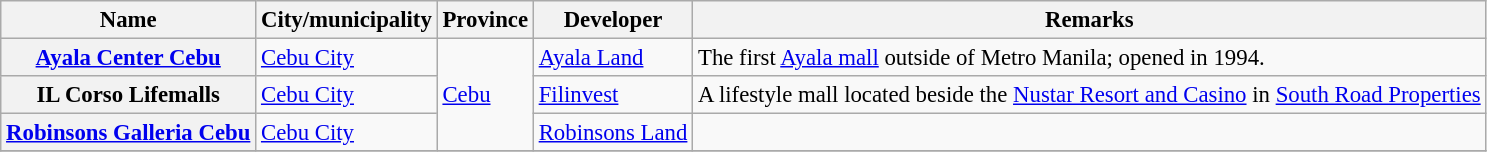<table class="wikitable sortable plainrowheaders" style="font-size:95%;">
<tr>
<th scope="col">Name</th>
<th scope="col">City/municipality</th>
<th scope="col">Province</th>
<th scope="col">Developer</th>
<th scope="col" class="unsortable">Remarks</th>
</tr>
<tr>
<th scope="row"><a href='#'>Ayala Center Cebu</a></th>
<td><a href='#'>Cebu City</a></td>
<td rowspan="3"><a href='#'>Cebu</a></td>
<td><a href='#'>Ayala Land</a></td>
<td>The first <a href='#'>Ayala mall</a> outside of Metro Manila; opened in 1994.</td>
</tr>
<tr>
<th scope="row">IL Corso Lifemalls</th>
<td><a href='#'>Cebu City</a></td>
<td><a href='#'>Filinvest</a></td>
<td>A lifestyle mall located beside the <a href='#'>Nustar Resort and Casino</a> in <a href='#'>South Road Properties</a></td>
</tr>
<tr>
<th scope="row"><a href='#'>Robinsons Galleria Cebu</a></th>
<td><a href='#'>Cebu City</a></td>
<td><a href='#'>Robinsons Land</a></td>
<td></td>
</tr>
<tr>
</tr>
</table>
